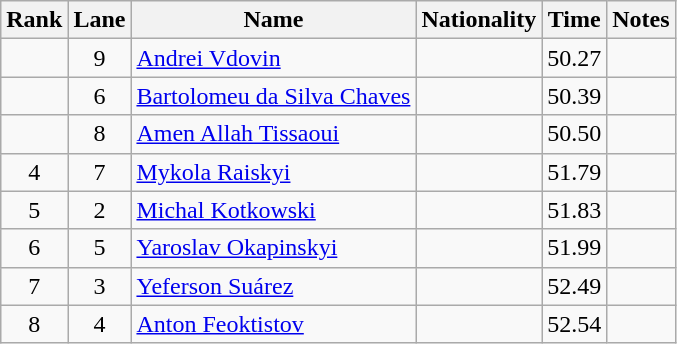<table class="wikitable sortable" style="text-align:center">
<tr>
<th>Rank</th>
<th>Lane</th>
<th>Name</th>
<th>Nationality</th>
<th>Time</th>
<th>Notes</th>
</tr>
<tr>
<td></td>
<td>9</td>
<td align="left"><a href='#'>Andrei Vdovin</a></td>
<td align="left"></td>
<td>50.27</td>
<td></td>
</tr>
<tr>
<td></td>
<td>6</td>
<td align="left"><a href='#'>Bartolomeu da Silva Chaves</a></td>
<td align="left"></td>
<td>50.39</td>
<td></td>
</tr>
<tr>
<td></td>
<td>8</td>
<td align="left"><a href='#'>Amen Allah Tissaoui</a></td>
<td align="left"></td>
<td>50.50</td>
<td></td>
</tr>
<tr>
<td>4</td>
<td>7</td>
<td align="left"><a href='#'>Mykola Raiskyi</a></td>
<td align="left"></td>
<td>51.79</td>
<td></td>
</tr>
<tr>
<td>5</td>
<td>2</td>
<td align="left"><a href='#'>Michal Kotkowski</a></td>
<td align="left"></td>
<td>51.83</td>
<td></td>
</tr>
<tr>
<td>6</td>
<td>5</td>
<td align="left"><a href='#'>Yaroslav Okapinskyi</a></td>
<td align="left"></td>
<td>51.99</td>
<td></td>
</tr>
<tr>
<td>7</td>
<td>3</td>
<td align="left"><a href='#'>Yeferson Suárez</a></td>
<td align="left"></td>
<td>52.49</td>
<td></td>
</tr>
<tr>
<td>8</td>
<td>4</td>
<td align="left"><a href='#'>Anton Feoktistov</a></td>
<td align="left"></td>
<td>52.54</td>
<td></td>
</tr>
</table>
